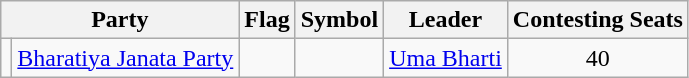<table class="wikitable" style="text-align:center">
<tr>
<th colspan="2">Party</th>
<th>Flag</th>
<th>Symbol</th>
<th>Leader</th>
<th>Contesting Seats</th>
</tr>
<tr>
<td></td>
<td><a href='#'>Bharatiya Janata Party</a></td>
<td></td>
<td></td>
<td><a href='#'>Uma Bharti</a></td>
<td>40</td>
</tr>
</table>
